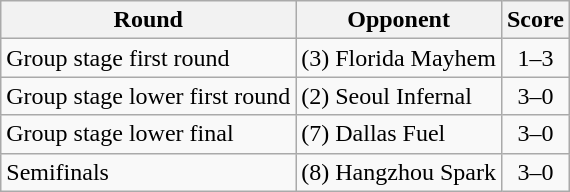<table class="wikitable" style="text-align:center">
<tr>
<th>Round</th>
<th>Opponent</th>
<th>Score</th>
</tr>
<tr>
<td style="text-align:left">Group stage first round</td>
<td style="text-align:left">(3) Florida Mayhem</td>
<td>1–3</td>
</tr>
<tr>
<td style="text-align:left">Group stage lower first round</td>
<td style="text-align:left">(2) Seoul Infernal</td>
<td>3–0</td>
</tr>
<tr>
<td style="text-align:left">Group stage lower final</td>
<td style="text-align:left">(7) Dallas Fuel</td>
<td>3–0</td>
</tr>
<tr>
<td style="text-align:left">Semifinals</td>
<td style="text-align:left">(8) Hangzhou Spark</td>
<td>3–0</td>
</tr>
</table>
